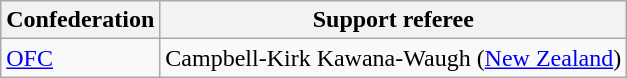<table class="wikitable">
<tr>
<th>Confederation</th>
<th>Support referee</th>
</tr>
<tr>
<td><a href='#'>OFC</a></td>
<td>Campbell-Kirk Kawana-Waugh (<a href='#'>New Zealand</a>)</td>
</tr>
</table>
